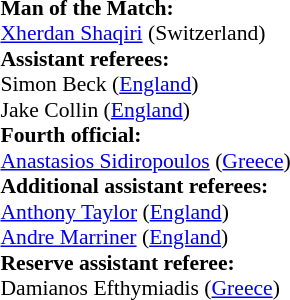<table style="width:100%; font-size:90%;">
<tr>
<td><br><strong>Man of the Match:</strong>
<br><a href='#'>Xherdan Shaqiri</a> (Switzerland)<br><strong>Assistant referees:</strong>
<br>Simon Beck (<a href='#'>England</a>)
<br>Jake Collin (<a href='#'>England</a>)
<br><strong>Fourth official:</strong>
<br><a href='#'>Anastasios Sidiropoulos</a> (<a href='#'>Greece</a>)
<br><strong>Additional assistant referees:</strong>
<br><a href='#'>Anthony Taylor</a> (<a href='#'>England</a>)
<br><a href='#'>Andre Marriner</a> (<a href='#'>England</a>)
<br><strong>Reserve assistant referee:</strong>
<br>Damianos Efthymiadis (<a href='#'>Greece</a>)</td>
</tr>
</table>
